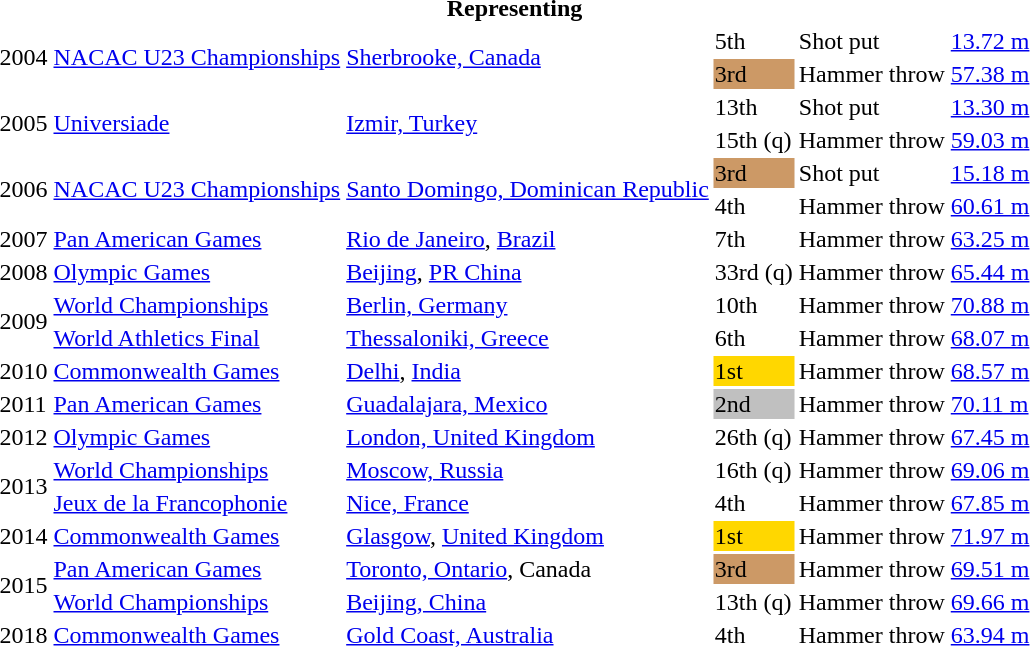<table>
<tr>
<th colspan="6">Representing </th>
</tr>
<tr>
<td rowspan=2>2004</td>
<td rowspan=2><a href='#'>NACAC U23 Championships</a></td>
<td rowspan=2><a href='#'>Sherbrooke, Canada</a></td>
<td>5th</td>
<td>Shot put</td>
<td><a href='#'>13.72 m</a></td>
</tr>
<tr>
<td bgcolor=cc9966>3rd</td>
<td>Hammer throw</td>
<td><a href='#'>57.38 m</a></td>
</tr>
<tr>
<td rowspan=2>2005</td>
<td rowspan=2><a href='#'>Universiade</a></td>
<td rowspan=2><a href='#'>Izmir, Turkey</a></td>
<td>13th</td>
<td>Shot put</td>
<td><a href='#'>13.30 m</a></td>
</tr>
<tr>
<td>15th (q)</td>
<td>Hammer throw</td>
<td><a href='#'>59.03 m</a></td>
</tr>
<tr>
<td rowspan=2>2006</td>
<td rowspan=2><a href='#'>NACAC U23 Championships</a></td>
<td rowspan=2><a href='#'>Santo Domingo, Dominican Republic</a></td>
<td bgcolor=cc9966>3rd</td>
<td>Shot put</td>
<td><a href='#'>15.18 m</a></td>
</tr>
<tr>
<td>4th</td>
<td>Hammer throw</td>
<td><a href='#'>60.61 m</a></td>
</tr>
<tr>
<td>2007</td>
<td><a href='#'>Pan American Games</a></td>
<td><a href='#'>Rio de Janeiro</a>, <a href='#'>Brazil</a></td>
<td>7th</td>
<td>Hammer throw</td>
<td><a href='#'>63.25 m</a></td>
</tr>
<tr>
<td>2008</td>
<td><a href='#'>Olympic Games</a></td>
<td><a href='#'>Beijing</a>, <a href='#'>PR China</a></td>
<td>33rd (q)</td>
<td>Hammer throw</td>
<td><a href='#'>65.44 m</a></td>
</tr>
<tr>
<td rowspan=2>2009</td>
<td><a href='#'>World Championships</a></td>
<td><a href='#'>Berlin, Germany</a></td>
<td>10th</td>
<td>Hammer throw</td>
<td><a href='#'>70.88 m</a></td>
</tr>
<tr>
<td><a href='#'>World Athletics Final</a></td>
<td><a href='#'>Thessaloniki, Greece</a></td>
<td>6th</td>
<td>Hammer throw</td>
<td><a href='#'>68.07 m</a></td>
</tr>
<tr>
<td>2010</td>
<td><a href='#'>Commonwealth Games</a></td>
<td><a href='#'>Delhi</a>, <a href='#'>India</a></td>
<td bgcolor="gold">1st</td>
<td>Hammer throw</td>
<td><a href='#'>68.57 m</a></td>
</tr>
<tr>
<td>2011</td>
<td><a href='#'>Pan American Games</a></td>
<td><a href='#'>Guadalajara, Mexico</a></td>
<td bgcolor="silver">2nd</td>
<td>Hammer throw</td>
<td><a href='#'>70.11 m</a></td>
</tr>
<tr>
<td>2012</td>
<td><a href='#'>Olympic Games</a></td>
<td><a href='#'>London, United Kingdom</a></td>
<td>26th (q)</td>
<td>Hammer throw</td>
<td><a href='#'>67.45 m</a></td>
</tr>
<tr>
<td rowspan=2>2013</td>
<td><a href='#'>World Championships</a></td>
<td><a href='#'>Moscow, Russia</a></td>
<td>16th (q)</td>
<td>Hammer throw</td>
<td><a href='#'>69.06 m</a></td>
</tr>
<tr>
<td><a href='#'>Jeux de la Francophonie</a></td>
<td><a href='#'>Nice, France</a></td>
<td>4th</td>
<td>Hammer throw</td>
<td><a href='#'>67.85 m</a></td>
</tr>
<tr>
<td>2014</td>
<td><a href='#'>Commonwealth Games</a></td>
<td><a href='#'>Glasgow</a>, <a href='#'>United Kingdom</a></td>
<td bgcolor="gold">1st</td>
<td>Hammer throw</td>
<td><a href='#'>71.97 m</a></td>
</tr>
<tr>
<td rowspan=2>2015</td>
<td><a href='#'>Pan American Games</a></td>
<td><a href='#'>Toronto, Ontario</a>, Canada</td>
<td bgcolor=cc9966>3rd</td>
<td>Hammer throw</td>
<td><a href='#'>69.51 m</a></td>
</tr>
<tr>
<td><a href='#'>World Championships</a></td>
<td><a href='#'>Beijing, China</a></td>
<td>13th (q)</td>
<td>Hammer throw</td>
<td><a href='#'>69.66 m</a></td>
</tr>
<tr>
<td>2018</td>
<td><a href='#'>Commonwealth Games</a></td>
<td><a href='#'>Gold Coast, Australia</a></td>
<td>4th</td>
<td>Hammer throw</td>
<td><a href='#'>63.94 m</a></td>
</tr>
</table>
